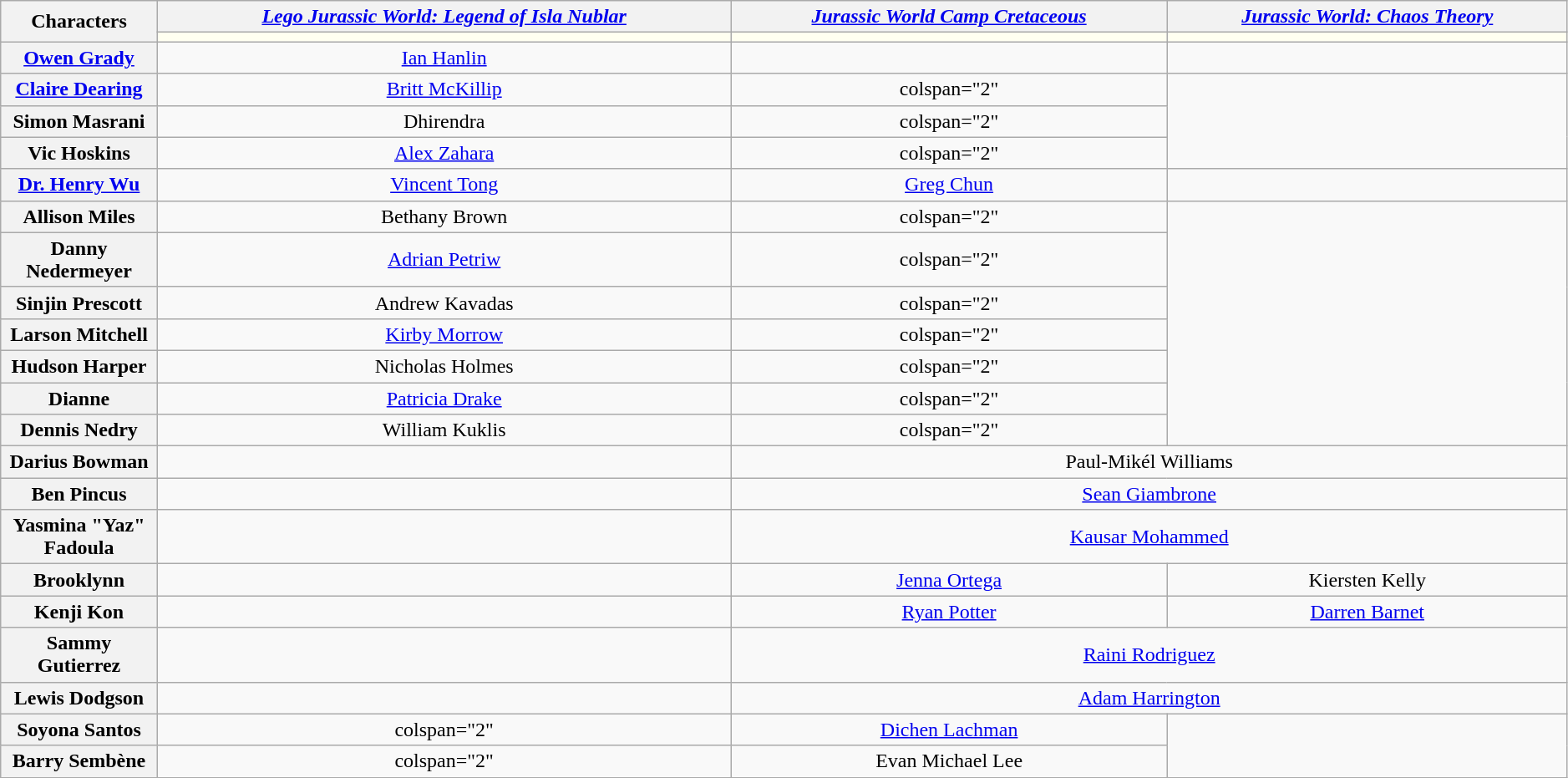<table class="wikitable" style="text-align:center; width:99%;">
<tr>
<th rowspan="2" style="width:10%;">Characters</th>
<th style="text-align:center" style="width:10%;"><em><a href='#'>Lego Jurassic World: Legend of Isla Nublar</a></em></th>
<th style="text-align:center" style="width:10%;"><em><a href='#'>Jurassic World Camp Cretaceous</a></em></th>
<th style="text-align:center" style="width:10%;"><em><a href='#'>Jurassic World: Chaos Theory</a></em></th>
</tr>
<tr>
<th style="background:ivory;"></th>
<th style="background:ivory;"></th>
<th style="background:ivory;"></th>
</tr>
<tr>
<th><a href='#'>Owen Grady</a></th>
<td><a href='#'>Ian Hanlin</a></td>
<td></td>
<td></td>
</tr>
<tr>
<th><a href='#'>Claire Dearing</a></th>
<td><a href='#'>Britt McKillip</a></td>
<td>colspan="2" </td>
</tr>
<tr>
<th>Simon Masrani</th>
<td>Dhirendra</td>
<td>colspan="2" </td>
</tr>
<tr>
<th>Vic Hoskins</th>
<td><a href='#'>Alex Zahara</a></td>
<td>colspan="2" </td>
</tr>
<tr>
<th><a href='#'>Dr. Henry Wu</a></th>
<td><a href='#'>Vincent Tong</a></td>
<td><a href='#'>Greg Chun</a></td>
<td></td>
</tr>
<tr>
<th>Allison Miles</th>
<td>Bethany Brown</td>
<td>colspan="2" </td>
</tr>
<tr>
<th>Danny Nedermeyer</th>
<td><a href='#'>Adrian Petriw</a></td>
<td>colspan="2" </td>
</tr>
<tr>
<th>Sinjin Prescott</th>
<td>Andrew Kavadas</td>
<td>colspan="2" </td>
</tr>
<tr>
<th>Larson Mitchell</th>
<td><a href='#'>Kirby Morrow</a></td>
<td>colspan="2" </td>
</tr>
<tr>
<th>Hudson Harper</th>
<td>Nicholas Holmes</td>
<td>colspan="2" </td>
</tr>
<tr>
<th>Dianne</th>
<td><a href='#'>Patricia Drake</a></td>
<td>colspan="2" </td>
</tr>
<tr>
<th>Dennis Nedry</th>
<td>William Kuklis</td>
<td>colspan="2" </td>
</tr>
<tr>
<th>Darius Bowman</th>
<td></td>
<td colspan="2">Paul-Mikél Williams</td>
</tr>
<tr>
<th>Ben Pincus</th>
<td></td>
<td colspan="2"><a href='#'>Sean Giambrone</a></td>
</tr>
<tr>
<th>Yasmina "Yaz" Fadoula</th>
<td></td>
<td colspan="2"><a href='#'>Kausar Mohammed</a></td>
</tr>
<tr>
<th>Brooklynn</th>
<td></td>
<td><a href='#'>Jenna Ortega</a></td>
<td>Kiersten Kelly</td>
</tr>
<tr>
<th>Kenji Kon</th>
<td></td>
<td><a href='#'>Ryan Potter</a></td>
<td><a href='#'>Darren Barnet</a></td>
</tr>
<tr>
<th>Sammy Gutierrez</th>
<td></td>
<td colspan="2"><a href='#'>Raini Rodriguez</a></td>
</tr>
<tr>
<th>Lewis Dodgson</th>
<td></td>
<td colspan="2"><a href='#'>Adam Harrington</a></td>
</tr>
<tr>
<th>Soyona Santos</th>
<td>colspan="2" </td>
<td><a href='#'>Dichen Lachman</a></td>
</tr>
<tr>
<th>Barry Sembène</th>
<td>colspan="2" </td>
<td>Evan Michael Lee</td>
</tr>
</table>
